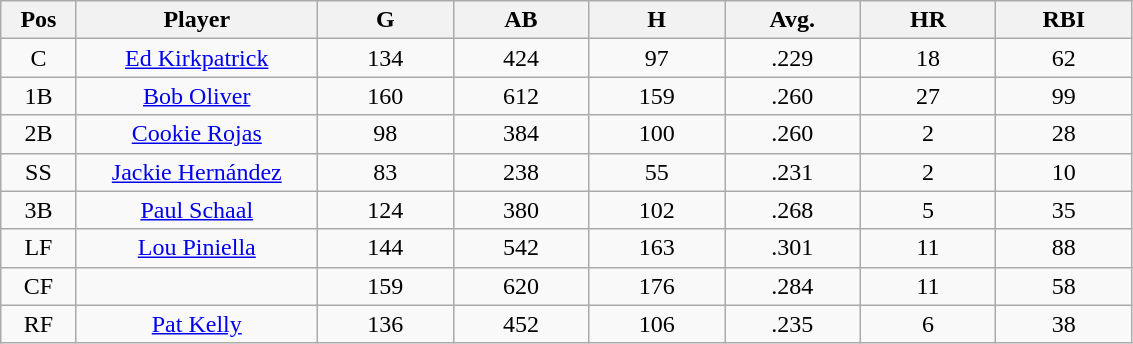<table class="wikitable sortable">
<tr>
<th bgcolor="#DDDDFF" width="5%">Pos</th>
<th bgcolor="#DDDDFF" width="16%">Player</th>
<th bgcolor="#DDDDFF" width="9%">G</th>
<th bgcolor="#DDDDFF" width="9%">AB</th>
<th bgcolor="#DDDDFF" width="9%">H</th>
<th bgcolor="#DDDDFF" width="9%">Avg.</th>
<th bgcolor="#DDDDFF" width="9%">HR</th>
<th bgcolor="#DDDDFF" width="9%">RBI</th>
</tr>
<tr align="center">
<td>C</td>
<td><a href='#'>Ed Kirkpatrick</a></td>
<td>134</td>
<td>424</td>
<td>97</td>
<td>.229</td>
<td>18</td>
<td>62</td>
</tr>
<tr align=center>
<td>1B</td>
<td><a href='#'>Bob Oliver</a></td>
<td>160</td>
<td>612</td>
<td>159</td>
<td>.260</td>
<td>27</td>
<td>99</td>
</tr>
<tr align=center>
<td>2B</td>
<td><a href='#'>Cookie Rojas</a></td>
<td>98</td>
<td>384</td>
<td>100</td>
<td>.260</td>
<td>2</td>
<td>28</td>
</tr>
<tr align=center>
<td>SS</td>
<td><a href='#'>Jackie Hernández</a></td>
<td>83</td>
<td>238</td>
<td>55</td>
<td>.231</td>
<td>2</td>
<td>10</td>
</tr>
<tr align=center>
<td>3B</td>
<td><a href='#'>Paul Schaal</a></td>
<td>124</td>
<td>380</td>
<td>102</td>
<td>.268</td>
<td>5</td>
<td>35</td>
</tr>
<tr align=center>
<td>LF</td>
<td><a href='#'>Lou Piniella</a></td>
<td>144</td>
<td>542</td>
<td>163</td>
<td>.301</td>
<td>11</td>
<td>88</td>
</tr>
<tr align=center>
<td>CF</td>
<td></td>
<td>159</td>
<td>620</td>
<td>176</td>
<td>.284</td>
<td>11</td>
<td>58</td>
</tr>
<tr align="center">
<td>RF</td>
<td><a href='#'>Pat Kelly</a></td>
<td>136</td>
<td>452</td>
<td>106</td>
<td>.235</td>
<td>6</td>
<td>38</td>
</tr>
</table>
